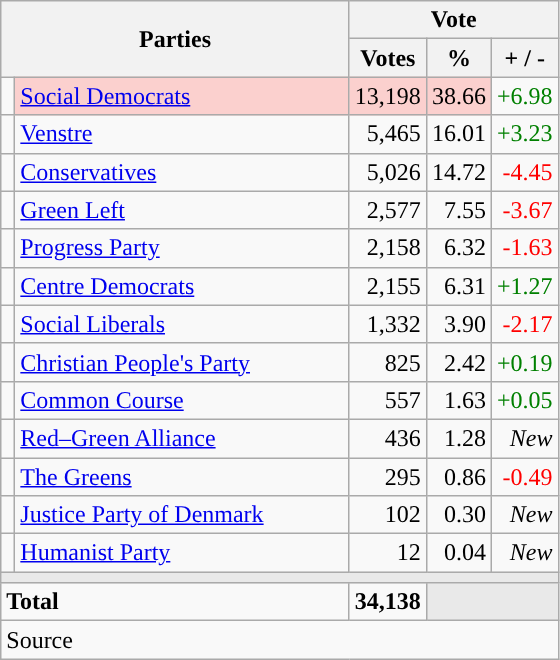<table class="wikitable" style="text-align:right;">
<tr>
<th style="text-align:centre;" rowspan="2" colspan="2" width="225">Parties</th>
<th colspan="3">Vote</th>
</tr>
<tr>
<th width="15">Votes</th>
<th width="15">%</th>
<th width="15">+ / -</th>
</tr>
<tr>
<td width="2" style="color:inherit;background:"></td>
<td bgcolor=#fbd0ce  align="left"><a href='#'>Social Democrats</a></td>
<td bgcolor=#fbd0ce>13,198</td>
<td bgcolor=#fbd0ce>38.66</td>
<td style=color:green;>+6.98</td>
</tr>
<tr>
<td width="2" style="color:inherit;background:"></td>
<td align="left"><a href='#'>Venstre</a></td>
<td>5,465</td>
<td>16.01</td>
<td style=color:green;>+3.23</td>
</tr>
<tr>
<td width="2" style="color:inherit;background:"></td>
<td align="left"><a href='#'>Conservatives</a></td>
<td>5,026</td>
<td>14.72</td>
<td style=color:red;>-4.45</td>
</tr>
<tr>
<td width="2" style="color:inherit;background:"></td>
<td align="left"><a href='#'>Green Left</a></td>
<td>2,577</td>
<td>7.55</td>
<td style=color:red;>-3.67</td>
</tr>
<tr>
<td width="2" style="color:inherit;background:"></td>
<td align="left"><a href='#'>Progress Party</a></td>
<td>2,158</td>
<td>6.32</td>
<td style=color:red;>-1.63</td>
</tr>
<tr>
<td width="2" style="color:inherit;background:"></td>
<td align="left"><a href='#'>Centre Democrats</a></td>
<td>2,155</td>
<td>6.31</td>
<td style=color:green;>+1.27</td>
</tr>
<tr>
<td width="2" style="color:inherit;background:"></td>
<td align="left"><a href='#'>Social Liberals</a></td>
<td>1,332</td>
<td>3.90</td>
<td style=color:red;>-2.17</td>
</tr>
<tr>
<td width="2" style="color:inherit;background:"></td>
<td align="left"><a href='#'>Christian People's Party</a></td>
<td>825</td>
<td>2.42</td>
<td style=color:green;>+0.19</td>
</tr>
<tr>
<td width="2" style="color:inherit;background:"></td>
<td align="left"><a href='#'>Common Course</a></td>
<td>557</td>
<td>1.63</td>
<td style=color:green;>+0.05</td>
</tr>
<tr>
<td width="2" style="color:inherit;background:"></td>
<td align="left"><a href='#'>Red–Green Alliance</a></td>
<td>436</td>
<td>1.28</td>
<td><em>New</em></td>
</tr>
<tr>
<td width="2" style="color:inherit;background:"></td>
<td align="left"><a href='#'>The Greens</a></td>
<td>295</td>
<td>0.86</td>
<td style=color:red;>-0.49</td>
</tr>
<tr>
<td width="2" style="color:inherit;background:"></td>
<td align="left"><a href='#'>Justice Party of Denmark</a></td>
<td>102</td>
<td>0.30</td>
<td><em>New</em></td>
</tr>
<tr>
<td width="2" style="color:inherit;background:"></td>
<td align="left"><a href='#'>Humanist Party</a></td>
<td>12</td>
<td>0.04</td>
<td><em>New</em></td>
</tr>
<tr>
<td colspan="7" bgcolor="#E9E9E9"></td>
</tr>
<tr>
<td align="left" colspan="2"><strong>Total</strong></td>
<td><strong>34,138</strong></td>
<td bgcolor="#E9E9E9" colspan="2"></td>
</tr>
<tr>
<td align="left" colspan="6">Source</td>
</tr>
</table>
